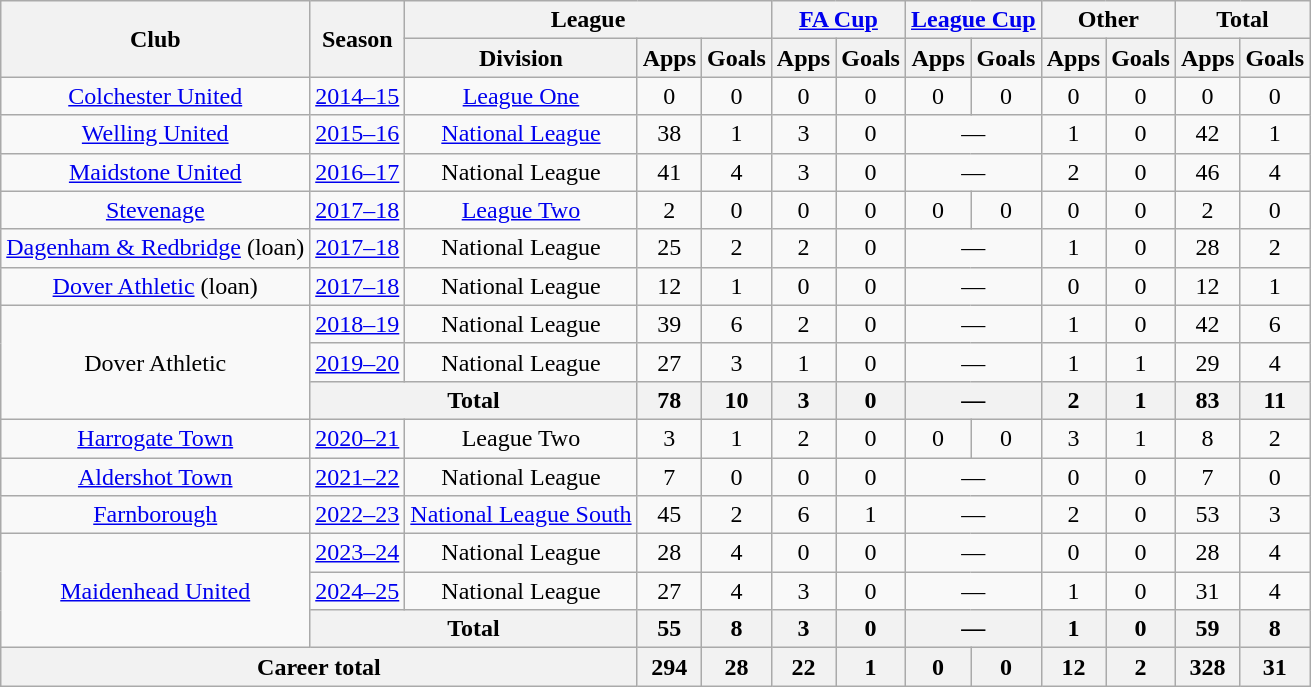<table class="wikitable" style="text-align: center">
<tr>
<th rowspan="2">Club</th>
<th rowspan="2">Season</th>
<th colspan="3">League</th>
<th colspan="2"><a href='#'>FA Cup</a></th>
<th colspan="2"><a href='#'>League Cup</a></th>
<th colspan="2">Other</th>
<th colspan="2">Total</th>
</tr>
<tr>
<th>Division</th>
<th>Apps</th>
<th>Goals</th>
<th>Apps</th>
<th>Goals</th>
<th>Apps</th>
<th>Goals</th>
<th>Apps</th>
<th>Goals</th>
<th>Apps</th>
<th>Goals</th>
</tr>
<tr>
<td><a href='#'>Colchester United</a></td>
<td><a href='#'>2014–15</a></td>
<td><a href='#'>League One</a></td>
<td>0</td>
<td>0</td>
<td>0</td>
<td>0</td>
<td>0</td>
<td>0</td>
<td>0</td>
<td>0</td>
<td>0</td>
<td>0</td>
</tr>
<tr>
<td><a href='#'>Welling United</a></td>
<td><a href='#'>2015–16</a></td>
<td><a href='#'>National League</a></td>
<td>38</td>
<td>1</td>
<td>3</td>
<td>0</td>
<td colspan="2">—</td>
<td>1</td>
<td>0</td>
<td>42</td>
<td>1</td>
</tr>
<tr>
<td><a href='#'>Maidstone United</a></td>
<td><a href='#'>2016–17</a></td>
<td>National League</td>
<td>41</td>
<td>4</td>
<td>3</td>
<td>0</td>
<td colspan="2">—</td>
<td>2</td>
<td>0</td>
<td>46</td>
<td>4</td>
</tr>
<tr>
<td><a href='#'>Stevenage</a></td>
<td><a href='#'>2017–18</a></td>
<td><a href='#'>League Two</a></td>
<td>2</td>
<td>0</td>
<td>0</td>
<td>0</td>
<td>0</td>
<td>0</td>
<td>0</td>
<td>0</td>
<td>2</td>
<td>0</td>
</tr>
<tr>
<td><a href='#'>Dagenham & Redbridge</a> (loan)</td>
<td><a href='#'>2017–18</a></td>
<td>National League</td>
<td>25</td>
<td>2</td>
<td>2</td>
<td>0</td>
<td colspan="2">—</td>
<td>1</td>
<td>0</td>
<td>28</td>
<td>2</td>
</tr>
<tr>
<td><a href='#'>Dover Athletic</a> (loan)</td>
<td><a href='#'>2017–18</a></td>
<td>National League</td>
<td>12</td>
<td>1</td>
<td>0</td>
<td>0</td>
<td colspan="2">—</td>
<td>0</td>
<td>0</td>
<td>12</td>
<td>1</td>
</tr>
<tr>
<td rowspan="3">Dover Athletic</td>
<td><a href='#'>2018–19</a></td>
<td>National League</td>
<td>39</td>
<td>6</td>
<td>2</td>
<td>0</td>
<td colspan="2">—</td>
<td>1</td>
<td>0</td>
<td>42</td>
<td>6</td>
</tr>
<tr>
<td><a href='#'>2019–20</a></td>
<td>National League</td>
<td>27</td>
<td>3</td>
<td>1</td>
<td>0</td>
<td colspan="2">—</td>
<td>1</td>
<td>1</td>
<td>29</td>
<td>4</td>
</tr>
<tr>
<th colspan="2">Total</th>
<th>78</th>
<th>10</th>
<th>3</th>
<th>0</th>
<th colspan="2">—</th>
<th>2</th>
<th>1</th>
<th>83</th>
<th>11</th>
</tr>
<tr>
<td><a href='#'>Harrogate Town</a></td>
<td><a href='#'>2020–21</a></td>
<td>League Two</td>
<td>3</td>
<td>1</td>
<td>2</td>
<td>0</td>
<td>0</td>
<td>0</td>
<td>3</td>
<td>1</td>
<td>8</td>
<td>2</td>
</tr>
<tr>
<td><a href='#'>Aldershot Town</a></td>
<td><a href='#'>2021–22</a></td>
<td>National League</td>
<td>7</td>
<td>0</td>
<td>0</td>
<td>0</td>
<td colspan="2">—</td>
<td>0</td>
<td>0</td>
<td>7</td>
<td>0</td>
</tr>
<tr>
<td><a href='#'>Farnborough</a></td>
<td><a href='#'>2022–23</a></td>
<td><a href='#'>National League South</a></td>
<td>45</td>
<td>2</td>
<td>6</td>
<td>1</td>
<td colspan="2">—</td>
<td>2</td>
<td>0</td>
<td>53</td>
<td>3</td>
</tr>
<tr>
<td rowspan="3"><a href='#'>Maidenhead United</a></td>
<td><a href='#'>2023–24</a></td>
<td>National League</td>
<td>28</td>
<td>4</td>
<td>0</td>
<td>0</td>
<td colspan="2">—</td>
<td>0</td>
<td>0</td>
<td>28</td>
<td>4</td>
</tr>
<tr>
<td><a href='#'>2024–25</a></td>
<td>National League</td>
<td>27</td>
<td>4</td>
<td>3</td>
<td>0</td>
<td colspan="2">—</td>
<td>1</td>
<td>0</td>
<td>31</td>
<td>4</td>
</tr>
<tr>
<th colspan="2">Total</th>
<th>55</th>
<th>8</th>
<th>3</th>
<th>0</th>
<th colspan="2">—</th>
<th>1</th>
<th>0</th>
<th>59</th>
<th>8</th>
</tr>
<tr>
<th colspan=3>Career total</th>
<th>294</th>
<th>28</th>
<th>22</th>
<th>1</th>
<th>0</th>
<th>0</th>
<th>12</th>
<th>2</th>
<th>328</th>
<th>31</th>
</tr>
</table>
